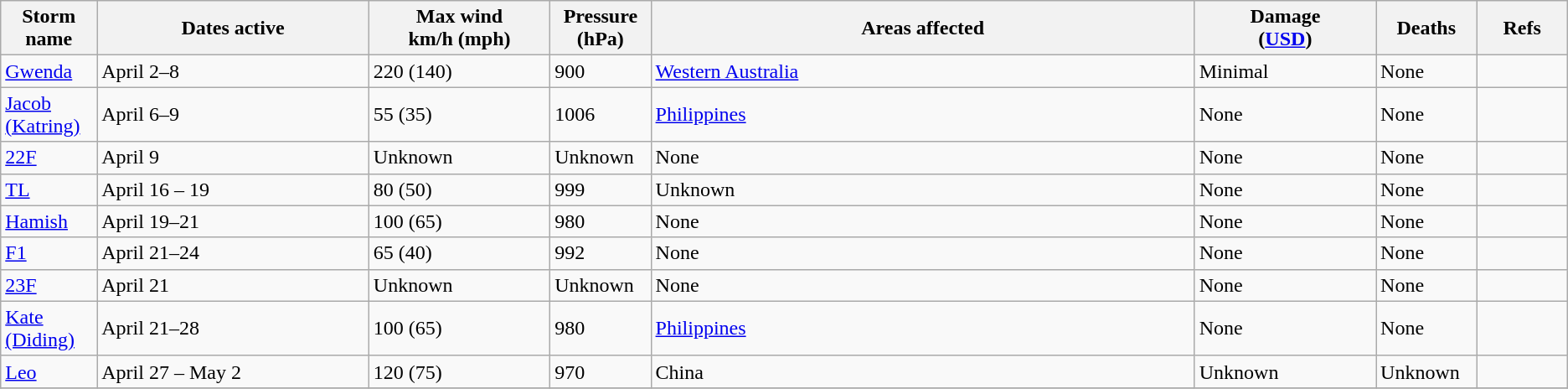<table class="wikitable sortable">
<tr>
<th width="5%">Storm name</th>
<th width="15%">Dates active</th>
<th width="10%">Max wind<br>km/h (mph)</th>
<th width="5%">Pressure<br>(hPa)</th>
<th width="30%">Areas affected</th>
<th width="10%">Damage<br>(<a href='#'>USD</a>)</th>
<th width="5%">Deaths</th>
<th width="5%">Refs</th>
</tr>
<tr>
<td><a href='#'>Gwenda</a></td>
<td>April 2–8</td>
<td>220 (140)</td>
<td>900</td>
<td><a href='#'>Western Australia</a></td>
<td>Minimal</td>
<td>None</td>
<td></td>
</tr>
<tr>
<td><a href='#'>Jacob (Katring)</a></td>
<td>April 6–9</td>
<td>55 (35)</td>
<td>1006</td>
<td><a href='#'>Philippines</a></td>
<td>None</td>
<td>None</td>
<td></td>
</tr>
<tr>
<td><a href='#'>22F</a></td>
<td>April 9</td>
<td>Unknown</td>
<td>Unknown</td>
<td>None</td>
<td>None</td>
<td>None</td>
<td></td>
</tr>
<tr>
<td><a href='#'>TL</a></td>
<td>April 16 – 19</td>
<td>80 (50)</td>
<td>999</td>
<td>Unknown</td>
<td>None</td>
<td>None</td>
<td></td>
</tr>
<tr>
<td><a href='#'>Hamish</a></td>
<td>April 19–21</td>
<td>100 (65)</td>
<td>980</td>
<td>None</td>
<td>None</td>
<td>None</td>
<td></td>
</tr>
<tr>
<td><a href='#'>F1</a></td>
<td>April 21–24</td>
<td>65 (40)</td>
<td>992</td>
<td>None</td>
<td>None</td>
<td>None</td>
<td></td>
</tr>
<tr>
<td><a href='#'>23F</a></td>
<td>April 21</td>
<td>Unknown</td>
<td>Unknown</td>
<td>None</td>
<td>None</td>
<td>None</td>
<td></td>
</tr>
<tr>
<td><a href='#'>Kate (Diding)</a></td>
<td>April 21–28</td>
<td>100 (65)</td>
<td>980</td>
<td><a href='#'>Philippines</a></td>
<td>None</td>
<td>None</td>
<td></td>
</tr>
<tr>
<td><a href='#'>Leo</a></td>
<td>April 27 – May 2</td>
<td>120 (75)</td>
<td>970</td>
<td>China</td>
<td>Unknown</td>
<td>Unknown</td>
<td></td>
</tr>
<tr>
</tr>
</table>
